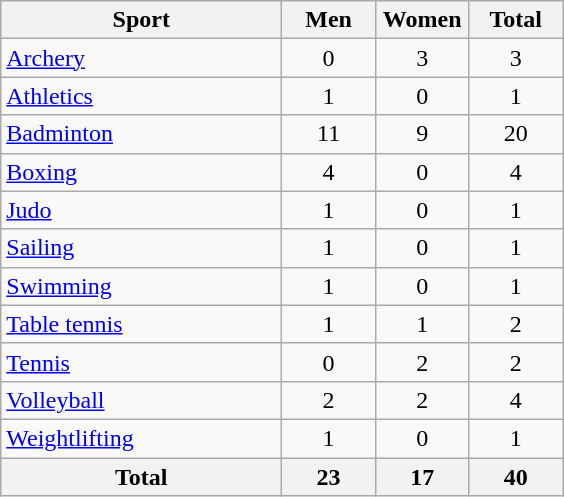<table class="wikitable sortable" style="text-align:center;">
<tr>
<th width=180>Sport</th>
<th width=55>Men</th>
<th width=55>Women</th>
<th width=55>Total</th>
</tr>
<tr>
<td align=left><a href='#'>Archery</a></td>
<td>0</td>
<td>3</td>
<td>3</td>
</tr>
<tr>
<td align=left><a href='#'>Athletics</a></td>
<td>1</td>
<td>0</td>
<td>1</td>
</tr>
<tr>
<td align=left><a href='#'>Badminton</a></td>
<td>11</td>
<td>9</td>
<td>20</td>
</tr>
<tr>
<td align=left><a href='#'>Boxing</a></td>
<td>4</td>
<td>0</td>
<td>4</td>
</tr>
<tr>
<td align=left><a href='#'>Judo</a></td>
<td>1</td>
<td>0</td>
<td>1</td>
</tr>
<tr>
<td align=left><a href='#'>Sailing</a></td>
<td>1</td>
<td>0</td>
<td>1</td>
</tr>
<tr>
<td align=left><a href='#'>Swimming</a></td>
<td>1</td>
<td>0</td>
<td>1</td>
</tr>
<tr>
<td align=left><a href='#'>Table tennis</a></td>
<td>1</td>
<td>1</td>
<td>2</td>
</tr>
<tr>
<td align=left><a href='#'>Tennis</a></td>
<td>0</td>
<td>2</td>
<td>2</td>
</tr>
<tr>
<td align=left><a href='#'>Volleyball</a></td>
<td>2</td>
<td>2</td>
<td>4</td>
</tr>
<tr>
<td align=left><a href='#'>Weightlifting</a></td>
<td>1</td>
<td>0</td>
<td>1</td>
</tr>
<tr>
<th>Total</th>
<th>23</th>
<th>17</th>
<th>40</th>
</tr>
</table>
